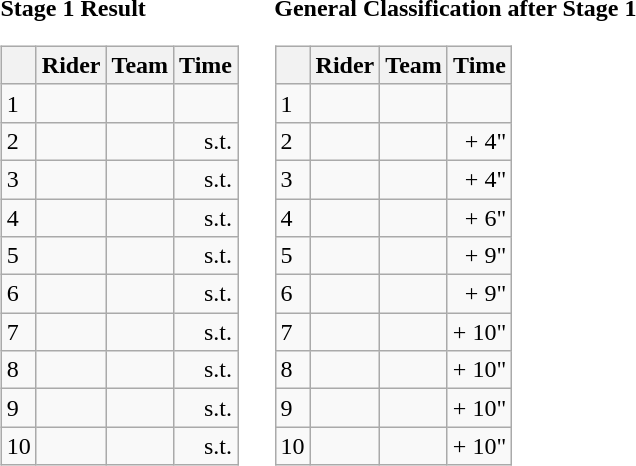<table>
<tr>
<td><strong>Stage 1 Result</strong><br><table class="wikitable">
<tr>
<th></th>
<th>Rider</th>
<th>Team</th>
<th>Time</th>
</tr>
<tr>
<td>1</td>
<td></td>
<td></td>
<td align="right"></td>
</tr>
<tr>
<td>2</td>
<td></td>
<td></td>
<td align="right">s.t.</td>
</tr>
<tr>
<td>3</td>
<td></td>
<td></td>
<td align="right">s.t.</td>
</tr>
<tr>
<td>4</td>
<td></td>
<td></td>
<td align="right">s.t.</td>
</tr>
<tr>
<td>5</td>
<td></td>
<td></td>
<td align="right">s.t.</td>
</tr>
<tr>
<td>6</td>
<td></td>
<td></td>
<td align="right">s.t.</td>
</tr>
<tr>
<td>7</td>
<td></td>
<td></td>
<td align="right">s.t.</td>
</tr>
<tr>
<td>8</td>
<td></td>
<td></td>
<td align="right">s.t.</td>
</tr>
<tr>
<td>9</td>
<td></td>
<td></td>
<td align="right">s.t.</td>
</tr>
<tr>
<td>10</td>
<td></td>
<td></td>
<td align="right">s.t.</td>
</tr>
</table>
</td>
<td></td>
<td><strong>General Classification after Stage 1</strong><br><table class="wikitable">
<tr>
<th></th>
<th>Rider</th>
<th>Team</th>
<th>Time</th>
</tr>
<tr>
<td>1</td>
<td> </td>
<td></td>
<td align="right"></td>
</tr>
<tr>
<td>2</td>
<td></td>
<td></td>
<td align="right">+ 4"</td>
</tr>
<tr>
<td>3</td>
<td></td>
<td></td>
<td align="right">+ 4"</td>
</tr>
<tr>
<td>4</td>
<td></td>
<td></td>
<td align="right">+ 6"</td>
</tr>
<tr>
<td>5</td>
<td></td>
<td></td>
<td align="right">+ 9"</td>
</tr>
<tr>
<td>6</td>
<td></td>
<td></td>
<td align="right">+ 9"</td>
</tr>
<tr>
<td>7</td>
<td></td>
<td></td>
<td align="right">+ 10"</td>
</tr>
<tr>
<td>8</td>
<td></td>
<td></td>
<td align="right">+ 10"</td>
</tr>
<tr>
<td>9</td>
<td></td>
<td></td>
<td align="right">+ 10"</td>
</tr>
<tr>
<td>10</td>
<td></td>
<td></td>
<td align="right">+ 10"</td>
</tr>
</table>
</td>
</tr>
</table>
